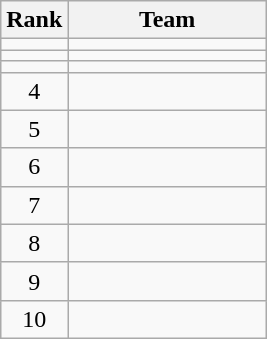<table class=wikitable style="text-align:center;">
<tr>
<th>Rank</th>
<th width=125>Team</th>
</tr>
<tr>
<td></td>
<td align=left></td>
</tr>
<tr>
<td></td>
<td align=left></td>
</tr>
<tr>
<td></td>
<td align=left></td>
</tr>
<tr>
<td>4</td>
<td align=left></td>
</tr>
<tr>
<td>5</td>
<td align=left></td>
</tr>
<tr>
<td>6</td>
<td align=left></td>
</tr>
<tr>
<td>7</td>
<td align=left></td>
</tr>
<tr>
<td>8</td>
<td align=left></td>
</tr>
<tr>
<td>9</td>
<td align=left></td>
</tr>
<tr>
<td>10</td>
<td align=left></td>
</tr>
</table>
